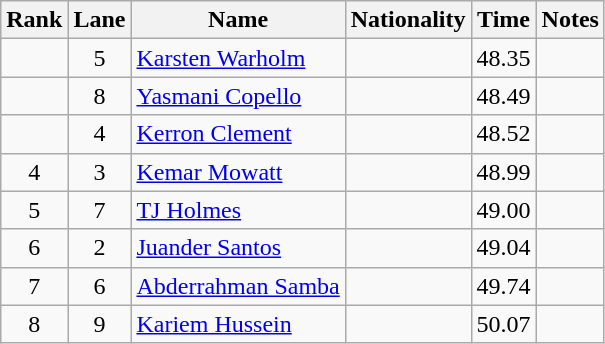<table class="wikitable sortable" style="text-align:center">
<tr>
<th>Rank</th>
<th>Lane</th>
<th>Name</th>
<th>Nationality</th>
<th>Time</th>
<th>Notes</th>
</tr>
<tr>
<td></td>
<td>5</td>
<td align=left><a href='#'>Karsten Warholm</a></td>
<td align=left></td>
<td>48.35</td>
<td></td>
</tr>
<tr>
<td></td>
<td>8</td>
<td align=left><a href='#'>Yasmani Copello</a></td>
<td align=left></td>
<td>48.49</td>
<td></td>
</tr>
<tr>
<td></td>
<td>4</td>
<td align=left><a href='#'>Kerron Clement</a></td>
<td align=left></td>
<td>48.52</td>
<td></td>
</tr>
<tr>
<td>4</td>
<td>3</td>
<td align=left><a href='#'>Kemar Mowatt</a></td>
<td align=left></td>
<td>48.99</td>
<td></td>
</tr>
<tr>
<td>5</td>
<td>7</td>
<td align=left><a href='#'>TJ Holmes</a></td>
<td align=left></td>
<td>49.00</td>
<td></td>
</tr>
<tr>
<td>6</td>
<td>2</td>
<td align=left><a href='#'>Juander Santos</a></td>
<td align=left></td>
<td>49.04</td>
<td></td>
</tr>
<tr>
<td>7</td>
<td>6</td>
<td align=left><a href='#'>Abderrahman Samba</a></td>
<td align=left></td>
<td>49.74</td>
<td></td>
</tr>
<tr>
<td>8</td>
<td>9</td>
<td align=left><a href='#'>Kariem Hussein</a></td>
<td align=left></td>
<td>50.07</td>
<td></td>
</tr>
</table>
